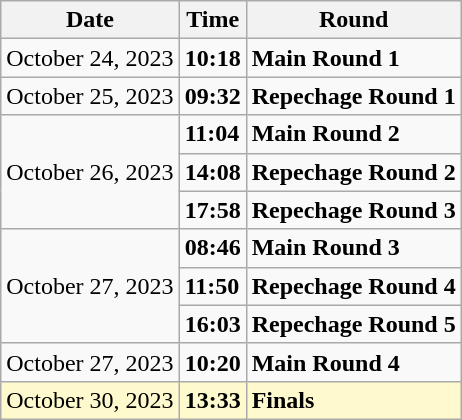<table class="wikitable">
<tr>
<th>Date</th>
<th>Time</th>
<th>Round</th>
</tr>
<tr>
<td>October 24, 2023</td>
<td><strong>10:18</strong></td>
<td><strong>Main Round 1</strong></td>
</tr>
<tr>
<td>October 25, 2023</td>
<td><strong>09:32</strong></td>
<td><strong>Repechage Round 1</strong></td>
</tr>
<tr>
<td rowspan="3">October 26, 2023</td>
<td><strong>11:04</strong></td>
<td><strong>Main Round 2</strong></td>
</tr>
<tr>
<td><strong>14:08</strong></td>
<td><strong>Repechage Round 2</strong></td>
</tr>
<tr>
<td><strong>17:58</strong></td>
<td><strong>Repechage Round 3</strong></td>
</tr>
<tr>
<td rowspan="3">October 27, 2023</td>
<td><strong>08:46</strong></td>
<td><strong>Main Round 3</strong></td>
</tr>
<tr>
<td><strong>11:50</strong></td>
<td><strong>Repechage Round 4</strong></td>
</tr>
<tr>
<td><strong>16:03</strong></td>
<td><strong>Repechage Round 5</strong></td>
</tr>
<tr>
<td>October 27, 2023</td>
<td><strong>10:20</strong></td>
<td><strong>Main Round 4</strong></td>
</tr>
<tr style=background:lemonchiffon>
<td>October 30, 2023</td>
<td><strong>13:33</strong></td>
<td><strong>Finals</strong></td>
</tr>
</table>
